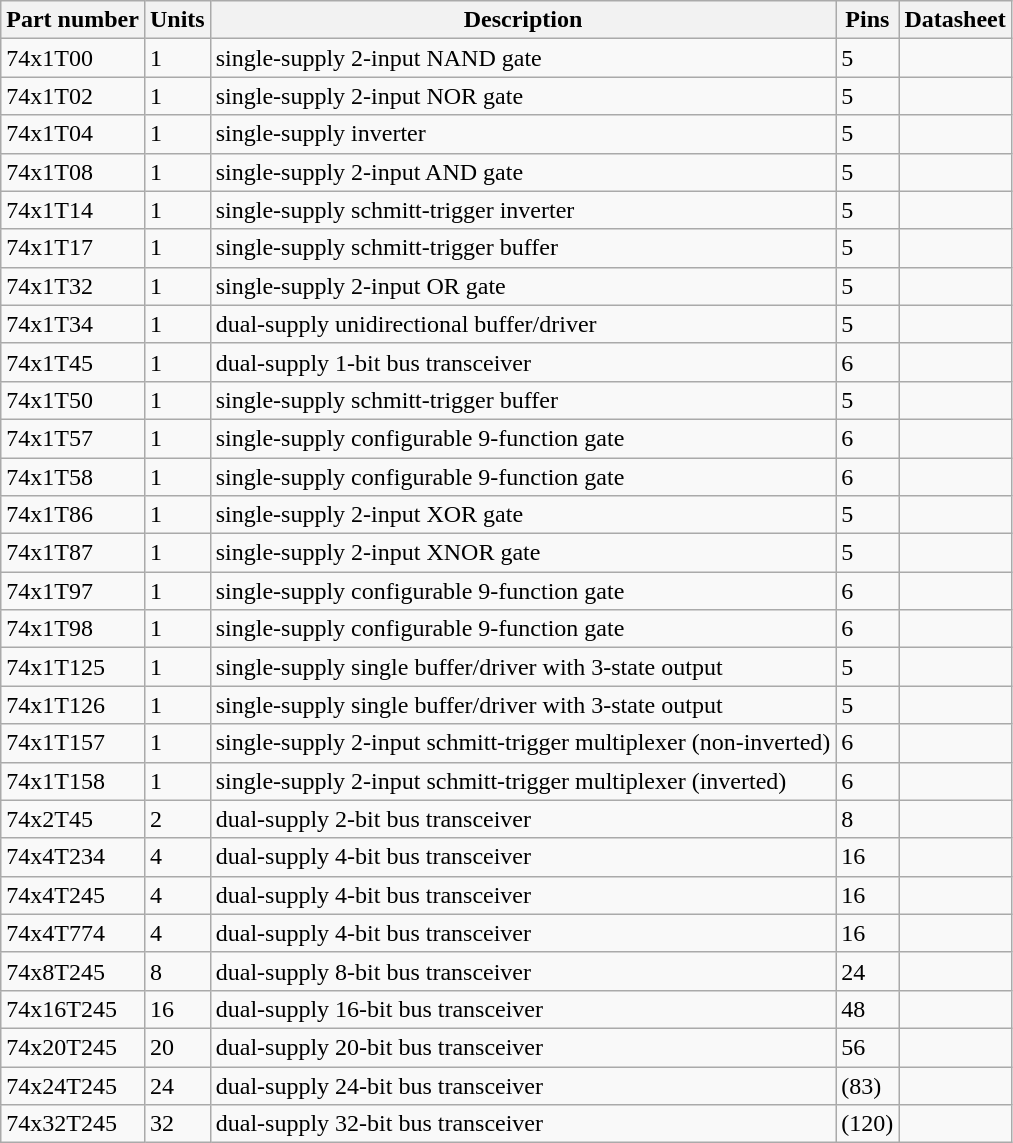<table class="wikitable sortable">
<tr>
<th>Part number</th>
<th>Units</th>
<th>Description</th>
<th>Pins</th>
<th>Datasheet</th>
</tr>
<tr>
<td>74x1T00</td>
<td>1</td>
<td>single-supply 2-input NAND gate</td>
<td>5</td>
<td></td>
</tr>
<tr>
<td>74x1T02</td>
<td>1</td>
<td>single-supply 2-input NOR gate</td>
<td>5</td>
<td></td>
</tr>
<tr>
<td>74x1T04</td>
<td>1</td>
<td>single-supply inverter</td>
<td>5</td>
<td></td>
</tr>
<tr>
<td>74x1T08</td>
<td>1</td>
<td>single-supply 2-input AND gate</td>
<td>5</td>
<td></td>
</tr>
<tr>
<td>74x1T14</td>
<td>1</td>
<td>single-supply schmitt-trigger inverter</td>
<td>5</td>
<td></td>
</tr>
<tr>
<td>74x1T17</td>
<td>1</td>
<td>single-supply schmitt-trigger buffer</td>
<td>5</td>
<td></td>
</tr>
<tr>
<td>74x1T32</td>
<td>1</td>
<td>single-supply 2-input OR gate</td>
<td>5</td>
<td></td>
</tr>
<tr>
<td>74x1T34</td>
<td>1</td>
<td>dual-supply unidirectional buffer/driver</td>
<td>5</td>
<td></td>
</tr>
<tr>
<td>74x1T45</td>
<td>1</td>
<td>dual-supply 1-bit bus transceiver</td>
<td>6</td>
<td></td>
</tr>
<tr>
<td>74x1T50</td>
<td>1</td>
<td>single-supply schmitt-trigger buffer</td>
<td>5</td>
<td></td>
</tr>
<tr>
<td>74x1T57</td>
<td>1</td>
<td>single-supply configurable 9-function gate</td>
<td>6</td>
<td></td>
</tr>
<tr>
<td>74x1T58</td>
<td>1</td>
<td>single-supply configurable 9-function gate</td>
<td>6</td>
<td></td>
</tr>
<tr>
<td>74x1T86</td>
<td>1</td>
<td>single-supply 2-input XOR gate</td>
<td>5</td>
<td></td>
</tr>
<tr>
<td>74x1T87</td>
<td>1</td>
<td>single-supply 2-input XNOR gate</td>
<td>5</td>
<td></td>
</tr>
<tr>
<td>74x1T97</td>
<td>1</td>
<td>single-supply configurable 9-function gate</td>
<td>6</td>
<td></td>
</tr>
<tr>
<td>74x1T98</td>
<td>1</td>
<td>single-supply configurable 9-function gate</td>
<td>6</td>
<td></td>
</tr>
<tr>
<td>74x1T125</td>
<td>1</td>
<td>single-supply single buffer/driver with 3-state output</td>
<td>5</td>
<td></td>
</tr>
<tr>
<td>74x1T126</td>
<td>1</td>
<td>single-supply single buffer/driver with 3-state output</td>
<td>5</td>
<td></td>
</tr>
<tr>
<td>74x1T157</td>
<td>1</td>
<td>single-supply 2-input schmitt-trigger multiplexer (non-inverted)</td>
<td>6</td>
<td></td>
</tr>
<tr>
<td>74x1T158</td>
<td>1</td>
<td>single-supply 2-input schmitt-trigger multiplexer (inverted)</td>
<td>6</td>
<td></td>
</tr>
<tr>
<td>74x2T45</td>
<td>2</td>
<td>dual-supply 2-bit bus transceiver</td>
<td>8</td>
<td></td>
</tr>
<tr>
<td>74x4T234</td>
<td>4</td>
<td>dual-supply 4-bit bus transceiver</td>
<td>16</td>
<td></td>
</tr>
<tr>
<td>74x4T245</td>
<td>4</td>
<td>dual-supply 4-bit bus transceiver</td>
<td>16</td>
<td></td>
</tr>
<tr>
<td>74x4T774</td>
<td>4</td>
<td>dual-supply 4-bit bus transceiver</td>
<td>16</td>
<td></td>
</tr>
<tr>
<td>74x8T245</td>
<td>8</td>
<td>dual-supply 8-bit bus transceiver</td>
<td>24</td>
<td></td>
</tr>
<tr>
<td>74x16T245</td>
<td>16</td>
<td>dual-supply 16-bit bus transceiver</td>
<td>48</td>
<td></td>
</tr>
<tr>
<td>74x20T245</td>
<td>20</td>
<td>dual-supply 20-bit bus transceiver</td>
<td>56</td>
<td></td>
</tr>
<tr>
<td>74x24T245</td>
<td>24</td>
<td>dual-supply 24-bit bus transceiver</td>
<td>(83)</td>
<td></td>
</tr>
<tr>
<td>74x32T245</td>
<td>32</td>
<td>dual-supply 32-bit bus transceiver</td>
<td>(120)</td>
<td></td>
</tr>
</table>
